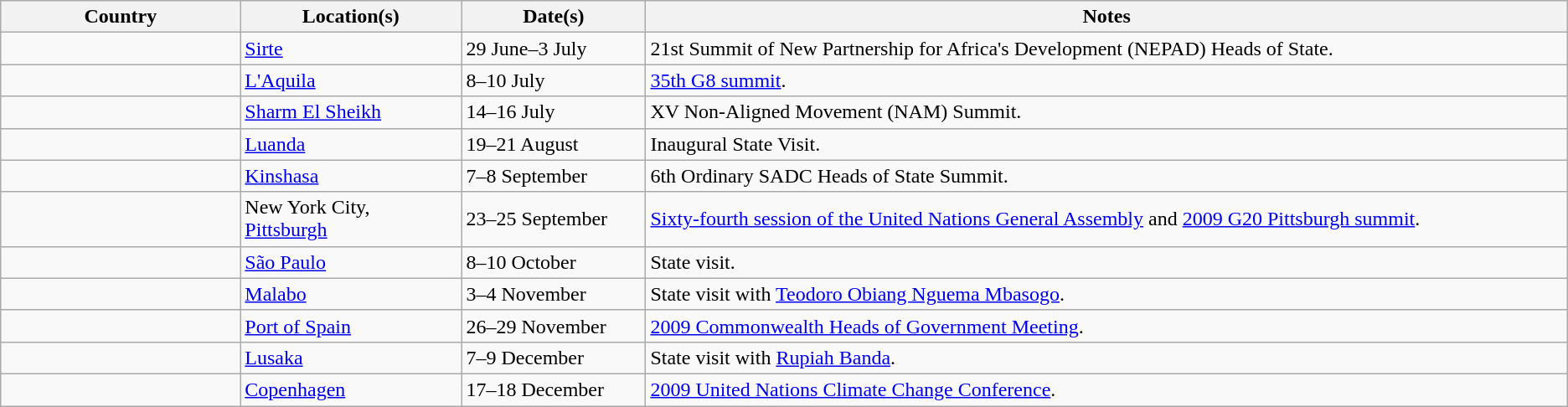<table class="wikitable sortable">
<tr>
<th style="width: 13%;">Country</th>
<th style="width: 12%;">Location(s)</th>
<th style="width: 10%; ">Date(s)</th>
<th style="width: 50%;">Notes</th>
</tr>
<tr>
<td></td>
<td><a href='#'>Sirte</a></td>
<td>29 June–3 July</td>
<td>21st Summit of New Partnership for Africa's Development (NEPAD) Heads of State.</td>
</tr>
<tr>
<td></td>
<td><a href='#'>L'Aquila</a></td>
<td>8–10 July</td>
<td><a href='#'>35th G8 summit</a>.</td>
</tr>
<tr>
<td></td>
<td><a href='#'>Sharm El Sheikh</a></td>
<td>14–16 July</td>
<td>XV Non-Aligned Movement (NAM) Summit.</td>
</tr>
<tr>
<td></td>
<td><a href='#'>Luanda</a></td>
<td>19–21 August</td>
<td>Inaugural State Visit.</td>
</tr>
<tr>
<td></td>
<td><a href='#'>Kinshasa</a></td>
<td>7–8 September</td>
<td>6th Ordinary SADC Heads of State Summit.</td>
</tr>
<tr>
<td></td>
<td>New York City, <a href='#'>Pittsburgh</a></td>
<td>23–25 September</td>
<td><a href='#'>Sixty-fourth session of the United Nations General Assembly</a> and <a href='#'>2009 G20 Pittsburgh summit</a>.</td>
</tr>
<tr>
<td></td>
<td><a href='#'>São Paulo</a></td>
<td>8–10 October</td>
<td>State visit.</td>
</tr>
<tr>
<td></td>
<td><a href='#'>Malabo</a></td>
<td>3–4 November</td>
<td>State visit with <a href='#'>Teodoro Obiang Nguema Mbasogo</a>.</td>
</tr>
<tr>
<td></td>
<td><a href='#'>Port of Spain</a></td>
<td>26–29 November</td>
<td><a href='#'>2009 Commonwealth Heads of Government Meeting</a>.</td>
</tr>
<tr>
<td></td>
<td><a href='#'>Lusaka</a></td>
<td>7–9 December</td>
<td>State visit with <a href='#'>Rupiah Banda</a>.</td>
</tr>
<tr>
<td></td>
<td><a href='#'>Copenhagen</a></td>
<td>17–18 December</td>
<td><a href='#'>2009 United Nations Climate Change Conference</a>.</td>
</tr>
</table>
